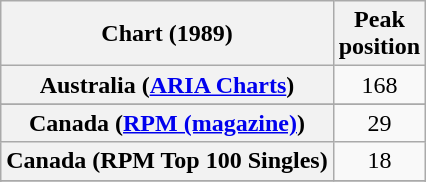<table class="wikitable sortable plainrowheaders" style="text-align:center">
<tr>
<th scope="col">Chart (1989)</th>
<th scope="col">Peak<br>position</th>
</tr>
<tr>
<th scope="row">Australia (<a href='#'>ARIA Charts</a>)</th>
<td>168</td>
</tr>
<tr>
</tr>
<tr>
<th scope="row">Canada (<a href='#'>RPM (magazine)</a>)</th>
<td>29</td>
</tr>
<tr>
<th scope="row">Canada (RPM Top 100 Singles)</th>
<td>18</td>
</tr>
<tr>
</tr>
<tr>
</tr>
<tr>
</tr>
<tr>
</tr>
</table>
